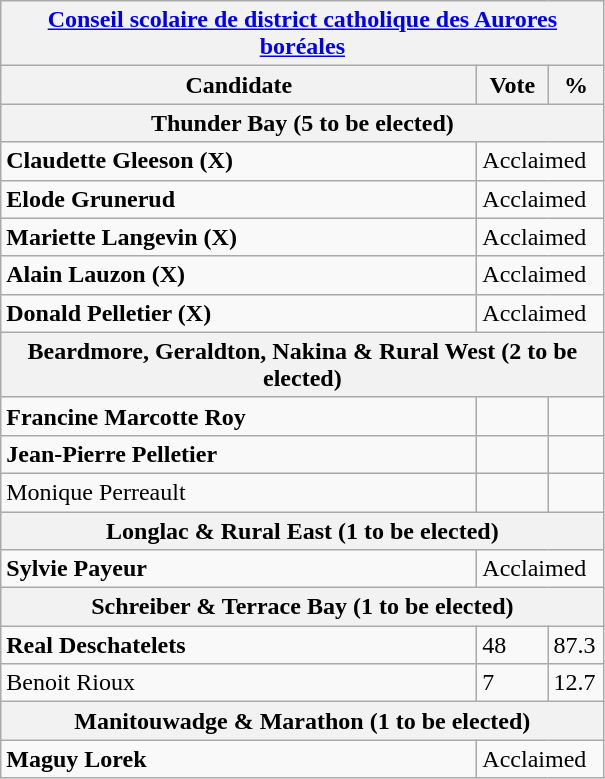<table class="wikitable">
<tr>
<th colspan="3"><strong><a href='#'>Conseil scolaire de district catholique des Aurores boréales</a></strong></th>
</tr>
<tr>
<th bgcolor="#DDDDFF" width="310px">Candidate</th>
<th bgcolor="#DDDDFF" width="40px">Vote</th>
<th bgcolor="#DDDDFF" width="30px">%</th>
</tr>
<tr>
<th colspan="3">Thunder Bay (5 to be elected)</th>
</tr>
<tr>
<td><strong>Claudette Gleeson (X)</strong></td>
<td colspan="2">Acclaimed</td>
</tr>
<tr>
<td><strong>Elode Grunerud</strong></td>
<td colspan="2">Acclaimed</td>
</tr>
<tr>
<td><strong>Mariette Langevin (X)</strong></td>
<td colspan="2">Acclaimed</td>
</tr>
<tr>
<td><strong>Alain Lauzon (X)</strong></td>
<td colspan="2">Acclaimed</td>
</tr>
<tr>
<td><strong>Donald Pelletier (X)</strong></td>
<td colspan="2">Acclaimed</td>
</tr>
<tr>
<th colspan="3">Beardmore, Geraldton, Nakina & Rural West (2 to be elected)</th>
</tr>
<tr>
<td><strong>Francine Marcotte Roy</strong></td>
<td></td>
<td></td>
</tr>
<tr>
<td><strong>Jean-Pierre Pelletier</strong></td>
<td></td>
<td></td>
</tr>
<tr>
<td>Monique Perreault</td>
<td></td>
<td></td>
</tr>
<tr>
<th colspan="3">Longlac & Rural East (1 to be elected)</th>
</tr>
<tr>
<td><strong>Sylvie Payeur</strong></td>
<td colspan="2">Acclaimed</td>
</tr>
<tr>
<th colspan="3">Schreiber & Terrace Bay (1 to be elected)</th>
</tr>
<tr>
<td><strong>Real Deschatelets</strong></td>
<td>48</td>
<td>87.3</td>
</tr>
<tr>
<td>Benoit Rioux</td>
<td>7</td>
<td>12.7</td>
</tr>
<tr>
<th colspan="3">Manitouwadge & Marathon (1 to be elected)</th>
</tr>
<tr>
<td><strong>Maguy Lorek</strong></td>
<td colspan="2">Acclaimed</td>
</tr>
</table>
